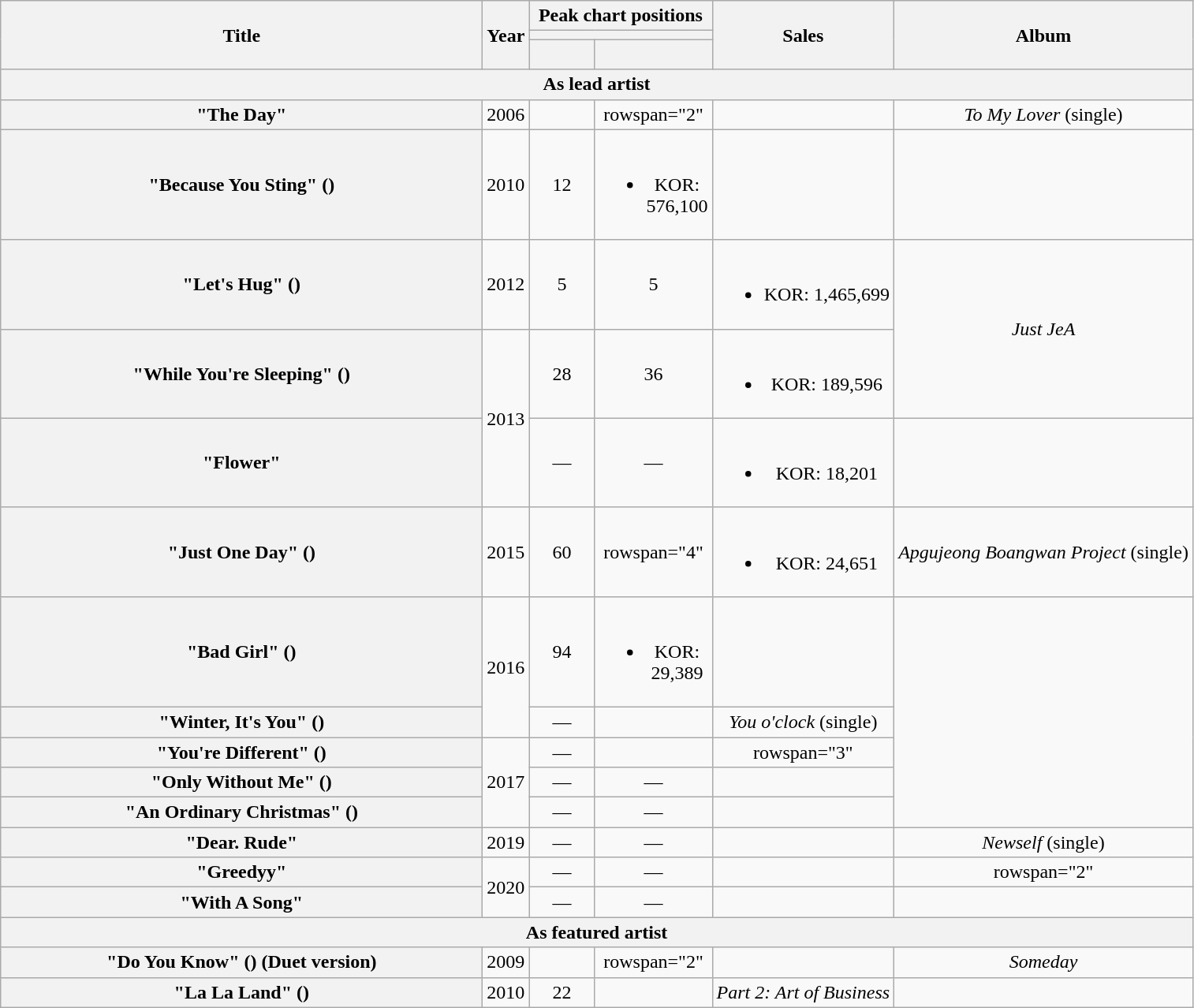<table class="wikitable plainrowheaders" style="text-align:center">
<tr>
<th scope="col" rowspan="3" style="width:25em">Title</th>
<th rowspan="3" scope="col">Year</th>
<th colspan="2">Peak chart positions</th>
<th rowspan="3" scope="col">Sales</th>
<th rowspan="3" scope="col">Album</th>
</tr>
<tr>
<th colspan="2"></th>
</tr>
<tr>
<th style="width:3em"><br></th>
<th style="width:3em"><br></th>
</tr>
<tr>
<th colspan="6">As lead artist</th>
</tr>
<tr>
<th scope="row">"The Day"<br></th>
<td>2006</td>
<td></td>
<td>rowspan="2" </td>
<td></td>
<td><em>To My Lover</em> (single)</td>
</tr>
<tr>
<th scope="row">"Because You Sting" ()<br></th>
<td>2010</td>
<td>12</td>
<td><br><ul><li>KOR: 576,100</li></ul></td>
<td></td>
</tr>
<tr>
<th scope="row">"Let's Hug" ()<br></th>
<td>2012</td>
<td>5</td>
<td>5</td>
<td><br><ul><li>KOR: 1,465,699</li></ul></td>
<td rowspan="2"><em>Just JeA</em></td>
</tr>
<tr>
<th scope="row">"While You're Sleeping" ()</th>
<td rowspan="2">2013</td>
<td>28</td>
<td>36</td>
<td><br><ul><li>KOR: 189,596</li></ul></td>
</tr>
<tr>
<th scope="row">"Flower"<br></th>
<td>—</td>
<td>—</td>
<td><br><ul><li>KOR: 18,201</li></ul></td>
<td></td>
</tr>
<tr>
<th scope="row">"Just One Day" ()<br></th>
<td>2015</td>
<td>60</td>
<td>rowspan="4" </td>
<td><br><ul><li>KOR: 24,651</li></ul></td>
<td><em>Apgujeong Boangwan Project</em> (single)</td>
</tr>
<tr>
<th scope="row">"Bad Girl" ()<br></th>
<td rowspan="2">2016</td>
<td>94</td>
<td><br><ul><li>KOR: 29,389</li></ul></td>
<td></td>
</tr>
<tr>
<th scope="row">"Winter, It's You" ()</th>
<td>—</td>
<td></td>
<td><em>You o'clock</em> (single)</td>
</tr>
<tr>
<th scope="row">"You're Different" ()<br></th>
<td rowspan="3">2017</td>
<td>—</td>
<td></td>
<td>rowspan="3" </td>
</tr>
<tr>
<th scope="row">"Only Without Me" ()</th>
<td>—</td>
<td>—</td>
<td></td>
</tr>
<tr>
<th scope="row">"An Ordinary Christmas" ()<br></th>
<td>—</td>
<td>—</td>
<td></td>
</tr>
<tr>
<th scope="row">"Dear. Rude"<br></th>
<td>2019</td>
<td>—</td>
<td>—</td>
<td></td>
<td><em>Newself</em> (single)</td>
</tr>
<tr>
<th scope="row">"Greedyy"<br></th>
<td rowspan="2">2020</td>
<td>—</td>
<td>—</td>
<td></td>
<td>rowspan="2" </td>
</tr>
<tr>
<th scope="row">"With A Song"<br></th>
<td>—</td>
<td>—</td>
<td></td>
</tr>
<tr>
<th colspan="6">As featured artist</th>
</tr>
<tr>
<th scope="row">"Do You Know" () (Duet version)<br></th>
<td>2009</td>
<td></td>
<td>rowspan="2" </td>
<td></td>
<td><em>Someday</em></td>
</tr>
<tr>
<th scope="row">"La La Land" ()<br></th>
<td>2010</td>
<td>22</td>
<td></td>
<td><em>Part 2: Art of Business</em></td>
</tr>
</table>
